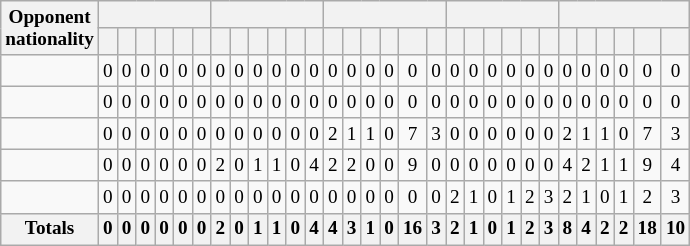<table class="wikitable " style="text-align:center; font-size:80%">
<tr>
<th rowspan="2">Opponent<br>nationality</th>
<th colspan="6"></th>
<th colspan="6"></th>
<th colspan="6"></th>
<th colspan="6"></th>
<th colspan="6"></th>
</tr>
<tr>
<th></th>
<th></th>
<th></th>
<th></th>
<th></th>
<th></th>
<th></th>
<th></th>
<th></th>
<th></th>
<th></th>
<th></th>
<th></th>
<th></th>
<th></th>
<th></th>
<th></th>
<th></th>
<th></th>
<th></th>
<th></th>
<th></th>
<th></th>
<th></th>
<th></th>
<th></th>
<th></th>
<th></th>
<th></th>
<th></th>
</tr>
<tr>
<td></td>
<td>0</td>
<td>0</td>
<td>0</td>
<td>0</td>
<td>0</td>
<td>0</td>
<td>0</td>
<td>0</td>
<td>0</td>
<td>0</td>
<td>0</td>
<td>0</td>
<td>0</td>
<td>0</td>
<td>0</td>
<td>0</td>
<td>0</td>
<td>0</td>
<td>0</td>
<td>0</td>
<td>0</td>
<td>0</td>
<td>0</td>
<td>0</td>
<td>0</td>
<td>0</td>
<td>0</td>
<td>0</td>
<td>0</td>
<td>0</td>
</tr>
<tr>
<td></td>
<td>0</td>
<td>0</td>
<td>0</td>
<td>0</td>
<td>0</td>
<td>0</td>
<td>0</td>
<td>0</td>
<td>0</td>
<td>0</td>
<td>0</td>
<td>0</td>
<td>0</td>
<td>0</td>
<td>0</td>
<td>0</td>
<td>0</td>
<td>0</td>
<td>0</td>
<td>0</td>
<td>0</td>
<td>0</td>
<td>0</td>
<td>0</td>
<td>0</td>
<td>0</td>
<td>0</td>
<td>0</td>
<td>0</td>
<td>0</td>
</tr>
<tr>
<td></td>
<td>0</td>
<td>0</td>
<td>0</td>
<td>0</td>
<td>0</td>
<td>0</td>
<td>0</td>
<td>0</td>
<td>0</td>
<td>0</td>
<td>0</td>
<td>0</td>
<td>2</td>
<td>1</td>
<td>1</td>
<td>0</td>
<td>7</td>
<td>3</td>
<td>0</td>
<td>0</td>
<td>0</td>
<td>0</td>
<td>0</td>
<td>0</td>
<td>2</td>
<td>1</td>
<td>1</td>
<td>0</td>
<td>7</td>
<td>3</td>
</tr>
<tr>
<td></td>
<td>0</td>
<td>0</td>
<td>0</td>
<td>0</td>
<td>0</td>
<td>0</td>
<td>2</td>
<td>0</td>
<td>1</td>
<td>1</td>
<td>0</td>
<td>4</td>
<td>2</td>
<td>2</td>
<td>0</td>
<td>0</td>
<td>9</td>
<td>0</td>
<td>0</td>
<td>0</td>
<td>0</td>
<td>0</td>
<td>0</td>
<td>0</td>
<td>4</td>
<td>2</td>
<td>1</td>
<td>1</td>
<td>9</td>
<td>4</td>
</tr>
<tr>
<td></td>
<td>0</td>
<td>0</td>
<td>0</td>
<td>0</td>
<td>0</td>
<td>0</td>
<td>0</td>
<td>0</td>
<td>0</td>
<td>0</td>
<td>0</td>
<td>0</td>
<td>0</td>
<td>0</td>
<td>0</td>
<td>0</td>
<td>0</td>
<td>0</td>
<td>2</td>
<td>1</td>
<td>0</td>
<td>1</td>
<td>2</td>
<td>3</td>
<td>2</td>
<td>1</td>
<td>0</td>
<td>1</td>
<td>2</td>
<td>3</td>
</tr>
<tr>
<th>Totals</th>
<th>0</th>
<th>0</th>
<th>0</th>
<th>0</th>
<th>0</th>
<th>0</th>
<th>2</th>
<th>0</th>
<th>1</th>
<th>1</th>
<th>0</th>
<th>4</th>
<th>4</th>
<th>3</th>
<th>1</th>
<th>0</th>
<th>16</th>
<th>3</th>
<th>2</th>
<th>1</th>
<th>0</th>
<th>1</th>
<th>2</th>
<th>3</th>
<th>8</th>
<th>4</th>
<th>2</th>
<th>2</th>
<th>18</th>
<th>10</th>
</tr>
</table>
